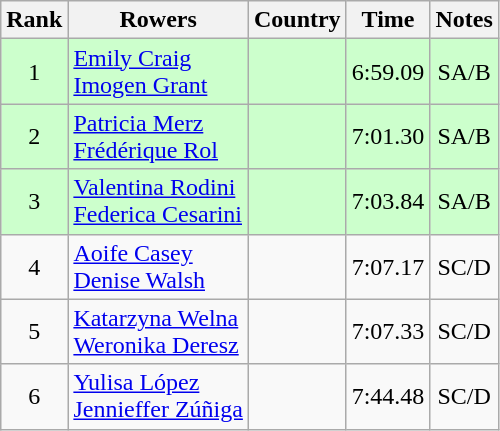<table class="wikitable" style="text-align:center">
<tr>
<th>Rank</th>
<th>Rowers</th>
<th>Country</th>
<th>Time</th>
<th>Notes</th>
</tr>
<tr bgcolor=ccffcc>
<td>1</td>
<td align="left"><a href='#'>Emily Craig</a><br><a href='#'>Imogen Grant</a></td>
<td align="left"></td>
<td>6:59.09</td>
<td>SA/B</td>
</tr>
<tr bgcolor=ccffcc>
<td>2</td>
<td align="left"><a href='#'>Patricia Merz</a><br><a href='#'>Frédérique Rol</a></td>
<td align="left"></td>
<td>7:01.30</td>
<td>SA/B</td>
</tr>
<tr bgcolor=ccffcc>
<td>3</td>
<td align="left"><a href='#'>Valentina Rodini</a><br><a href='#'>Federica Cesarini</a></td>
<td align="left"></td>
<td>7:03.84</td>
<td>SA/B</td>
</tr>
<tr>
<td>4</td>
<td align="left"><a href='#'>Aoife Casey</a><br><a href='#'>Denise Walsh</a></td>
<td align="left"></td>
<td>7:07.17</td>
<td>SC/D</td>
</tr>
<tr>
<td>5</td>
<td align="left"><a href='#'>Katarzyna Welna</a><br><a href='#'>Weronika Deresz</a></td>
<td align="left"></td>
<td>7:07.33</td>
<td>SC/D</td>
</tr>
<tr>
<td>6</td>
<td align="left"><a href='#'>Yulisa López</a><br><a href='#'>Jennieffer Zúñiga</a></td>
<td align="left"></td>
<td>7:44.48</td>
<td>SC/D</td>
</tr>
</table>
